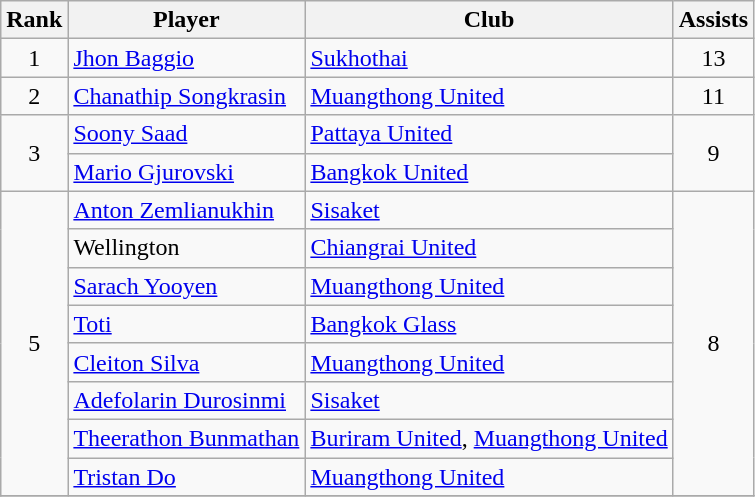<table class="wikitable" style="text-align:center">
<tr>
<th>Rank</th>
<th>Player</th>
<th>Club</th>
<th>Assists</th>
</tr>
<tr>
<td>1</td>
<td align="left"> <a href='#'>Jhon Baggio</a></td>
<td align="left"><a href='#'>Sukhothai</a></td>
<td>13</td>
</tr>
<tr>
<td>2</td>
<td align="left"> <a href='#'>Chanathip Songkrasin</a></td>
<td align="left"><a href='#'>Muangthong United</a></td>
<td>11</td>
</tr>
<tr>
<td rowspan="2">3</td>
<td align="left"> <a href='#'>Soony Saad</a></td>
<td align="left"><a href='#'>Pattaya United</a></td>
<td rowspan="2">9</td>
</tr>
<tr>
<td align="left"> <a href='#'>Mario Gjurovski</a></td>
<td align="left"><a href='#'>Bangkok United</a></td>
</tr>
<tr>
<td rowspan="8">5</td>
<td align="left"> <a href='#'>Anton Zemlianukhin</a></td>
<td align="left"><a href='#'>Sisaket</a></td>
<td rowspan="8">8</td>
</tr>
<tr>
<td align="left"> Wellington</td>
<td align="left"><a href='#'>Chiangrai United</a></td>
</tr>
<tr>
<td align="left"> <a href='#'>Sarach Yooyen</a></td>
<td align="left"><a href='#'>Muangthong United</a></td>
</tr>
<tr>
<td align="left"> <a href='#'>Toti</a></td>
<td align="left"><a href='#'>Bangkok Glass</a></td>
</tr>
<tr>
<td align="left"> <a href='#'>Cleiton Silva</a></td>
<td align="left"><a href='#'>Muangthong United</a></td>
</tr>
<tr>
<td align="left"> <a href='#'>Adefolarin Durosinmi</a></td>
<td align="left"><a href='#'>Sisaket</a></td>
</tr>
<tr>
<td align="left"> <a href='#'>Theerathon Bunmathan</a></td>
<td align="left"><a href='#'>Buriram United</a>, <a href='#'>Muangthong United</a></td>
</tr>
<tr>
<td align="left"> <a href='#'>Tristan Do</a></td>
<td align="left"><a href='#'>Muangthong United</a></td>
</tr>
<tr>
</tr>
</table>
